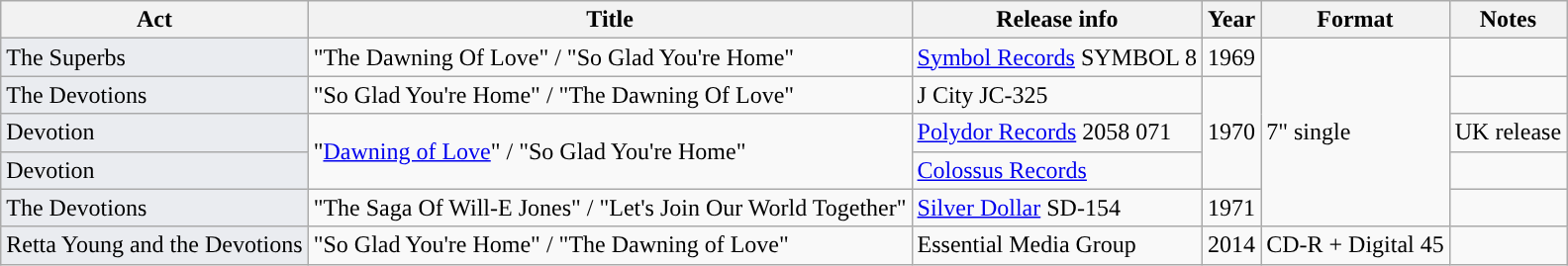<table class="wikitable plainrowheaders sortable">
<tr>
<th>Act</th>
<th>Title</th>
<th>Release info</th>
<th>Year</th>
<th>Format</th>
<th class="unsortable">Notes</th>
</tr>
<tr>
<td style="background:#EAECF0">The Superbs</td>
<td>"The Dawning Of Love" / "So Glad You're Home"</td>
<td><a href='#'>Symbol Records</a> SYMBOL 8</td>
<td>1969</td>
<td rowspan="5">7" single</td>
<td></td>
</tr>
<tr>
<td style="background:#EAECF0">The Devotions</td>
<td>"So Glad You're Home" / "The Dawning Of Love"</td>
<td>J City JC-325</td>
<td rowspan="3">1970</td>
<td></td>
</tr>
<tr>
<td style="background:#EAECF0">Devotion</td>
<td rowspan="2">"<a href='#'>Dawning of Love</a>" / "So Glad You're Home"</td>
<td><a href='#'>Polydor Records</a> 2058 071</td>
<td>UK release</td>
</tr>
<tr>
<td style="background:#EAECF0">Devotion</td>
<td><a href='#'>Colossus Records</a></td>
<td></td>
</tr>
<tr>
<td style="background:#EAECF0">The Devotions</td>
<td>"The Saga Of Will-E Jones" / "Let's Join Our World Together"</td>
<td><a href='#'>Silver Dollar</a> SD-154</td>
<td>1971</td>
<td></td>
</tr>
<tr>
<td style="background:#EAECF0">Retta Young and the Devotions</td>
<td>"So Glad You're Home" / "The Dawning of Love"</td>
<td>Essential Media Group</td>
<td>2014</td>
<td>CD-R + Digital 45</td>
<td></td>
</tr>
</table>
